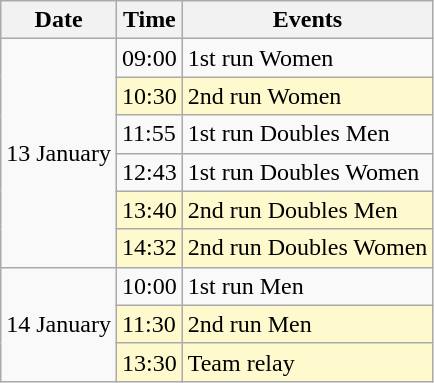<table class="wikitable">
<tr>
<th>Date</th>
<th>Time</th>
<th>Events</th>
</tr>
<tr>
<td rowspan=6>13 January</td>
<td>09:00</td>
<td>1st run Women</td>
</tr>
<tr bgcolor=lemonchiffon>
<td>10:30</td>
<td>2nd run Women</td>
</tr>
<tr>
<td>11:55</td>
<td>1st run Doubles Men</td>
</tr>
<tr>
<td>12:43</td>
<td>1st run Doubles Women</td>
</tr>
<tr bgcolor=lemonchiffon>
<td>13:40</td>
<td>2nd run Doubles Men</td>
</tr>
<tr bgcolor="lemonchiffon">
<td>14:32</td>
<td>2nd run Doubles Women</td>
</tr>
<tr>
<td rowspan=3>14 January</td>
<td>10:00</td>
<td>1st run Men</td>
</tr>
<tr bgcolor="lemonchiffon">
<td>11:30</td>
<td>2nd run Men</td>
</tr>
<tr bgcolor="lemonchiffon">
<td>13:30</td>
<td>Team relay</td>
</tr>
</table>
